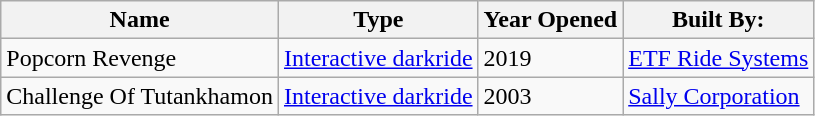<table class="wikitable">
<tr>
<th>Name</th>
<th>Type</th>
<th>Year Opened</th>
<th>Built By:</th>
</tr>
<tr>
<td>Popcorn Revenge</td>
<td><a href='#'>Interactive darkride</a></td>
<td>2019</td>
<td><a href='#'>ETF Ride Systems</a></td>
</tr>
<tr>
<td>Challenge Of Tutankhamon</td>
<td><a href='#'>Interactive darkride</a></td>
<td>2003</td>
<td><a href='#'>Sally Corporation</a></td>
</tr>
</table>
